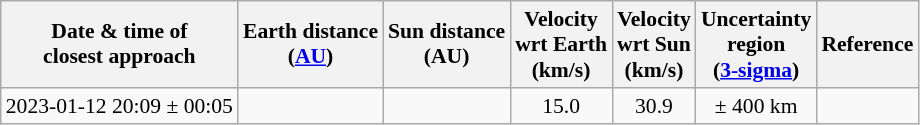<table class="wikitable" style="text-align: center; font-size: 0.9em;">
<tr>
<th>Date & time of<br>closest approach</th>
<th>Earth distance<br>(<a href='#'>AU</a>)</th>
<th>Sun distance<br>(AU)</th>
<th>Velocity<br>wrt Earth<br>(km/s)</th>
<th>Velocity<br>wrt Sun<br>(km/s)</th>
<th>Uncertainty<br>region<br>(<a href='#'>3-sigma</a>)</th>
<th>Reference</th>
</tr>
<tr>
<td>2023-01-12 20:09 ± 00:05</td>
<td></td>
<td></td>
<td>15.0</td>
<td>30.9</td>
<td>± 400 km</td>
<td><small></small></td>
</tr>
</table>
